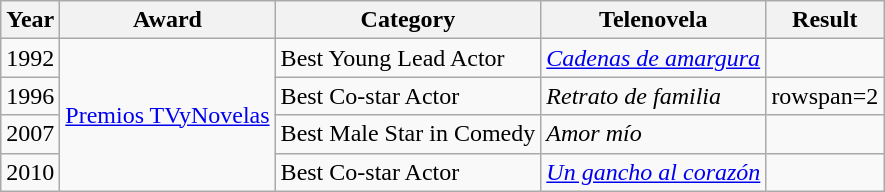<table class="wikitable">
<tr>
<th>Year</th>
<th>Award</th>
<th>Category</th>
<th>Telenovela</th>
<th>Result</th>
</tr>
<tr>
<td>1992</td>
<td rowspan=5><a href='#'>Premios TVyNovelas</a></td>
<td>Best Young Lead Actor</td>
<td><em><a href='#'>Cadenas de amargura</a></em></td>
<td></td>
</tr>
<tr>
<td>1996</td>
<td>Best Co-star Actor</td>
<td><em>Retrato de familia</em></td>
<td>rowspan=2 </td>
</tr>
<tr>
<td>2007</td>
<td>Best Male Star in Comedy</td>
<td><em>Amor mío</em></td>
</tr>
<tr>
<td>2010</td>
<td>Best Co-star Actor</td>
<td><em><a href='#'>Un gancho al corazón</a></em></td>
<td></td>
</tr>
</table>
